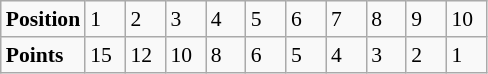<table class="wikitable" style="font-size: 90%;">
<tr>
<td><strong>Position</strong></td>
<td width=20>1</td>
<td width=20>2</td>
<td width=20>3</td>
<td width=20>4</td>
<td width=20>5</td>
<td width=20>6</td>
<td width=20>7</td>
<td width=20>8</td>
<td width=20>9</td>
<td width=20>10</td>
</tr>
<tr>
<td><strong>Points</strong></td>
<td>15</td>
<td>12</td>
<td>10</td>
<td>8</td>
<td>6</td>
<td>5</td>
<td>4</td>
<td>3</td>
<td>2</td>
<td>1</td>
</tr>
</table>
